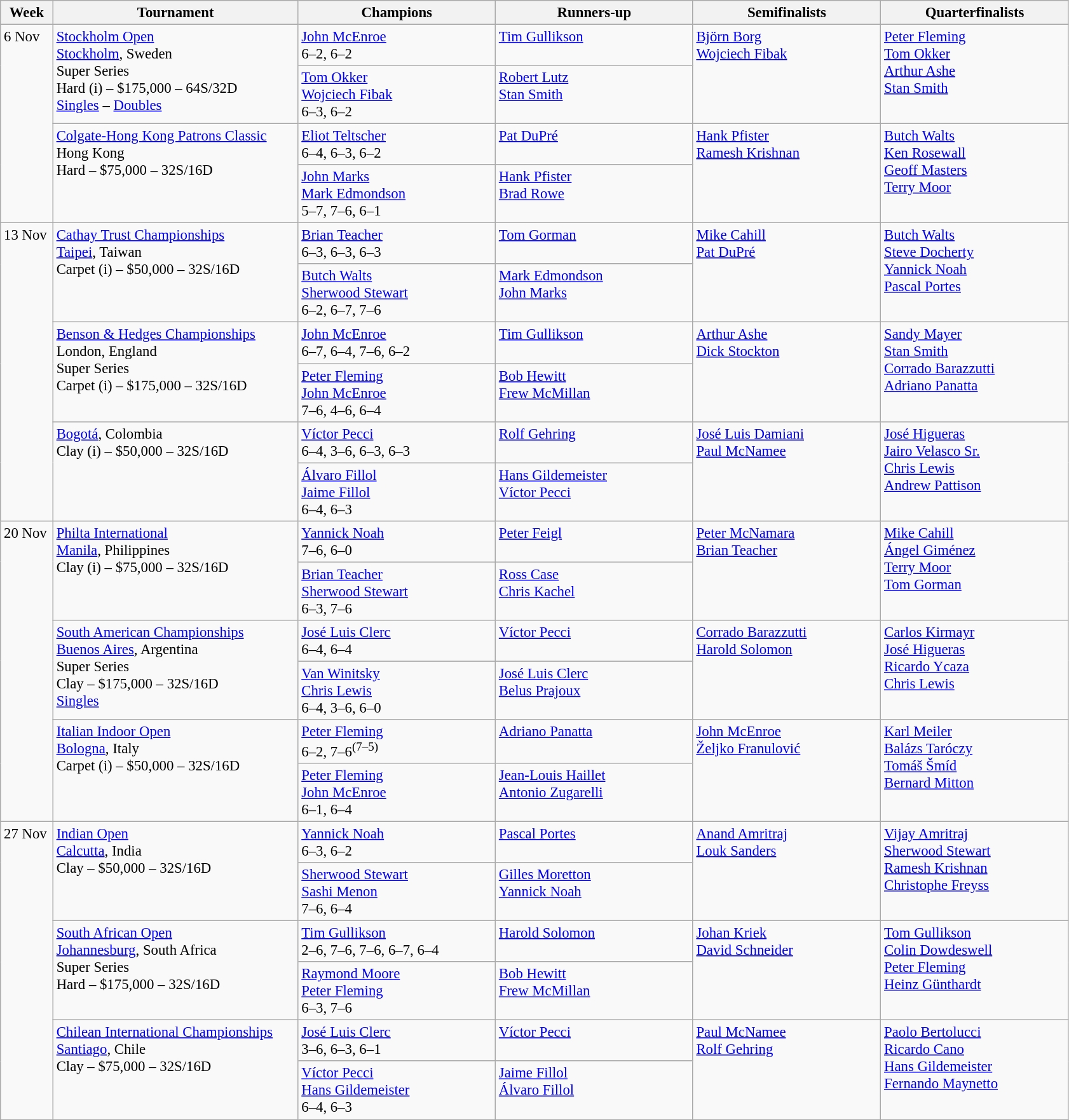<table class=wikitable style=font-size:95%>
<tr>
<th style="width:48px;">Week</th>
<th style="width:250px;">Tournament</th>
<th style="width:200px;">Champions</th>
<th style="width:200px;">Runners-up</th>
<th style="width:190px;">Semifinalists</th>
<th style="width:190px;">Quarterfinalists</th>
</tr>
<tr valign=top>
<td rowspan=4>6 Nov</td>
<td rowspan=2><a href='#'>Stockholm Open</a> <br> <a href='#'>Stockholm</a>, Sweden <br>Super Series <br> Hard (i) – $175,000 – 64S/32D <br> <a href='#'>Singles</a>  – <a href='#'>Doubles</a></td>
<td> <a href='#'>John McEnroe</a> <br> 6–2, 6–2</td>
<td> <a href='#'>Tim Gullikson</a></td>
<td rowspan=2> <a href='#'>Björn Borg</a> <br>  <a href='#'>Wojciech Fibak</a></td>
<td rowspan=2> <a href='#'>Peter Fleming</a> <br>  <a href='#'>Tom Okker</a> <br>  <a href='#'>Arthur Ashe</a> <br>  <a href='#'>Stan Smith</a></td>
</tr>
<tr valign=top>
<td> <a href='#'>Tom Okker</a> <br>  <a href='#'>Wojciech Fibak</a> <br> 6–3, 6–2</td>
<td> <a href='#'>Robert Lutz</a> <br>  <a href='#'>Stan Smith</a></td>
</tr>
<tr valign=top>
<td rowspan=2><a href='#'>Colgate-Hong Kong Patrons Classic</a> <br> Hong Kong <br> Hard – $75,000 – 32S/16D</td>
<td> <a href='#'>Eliot Teltscher</a> <br> 6–4, 6–3, 6–2</td>
<td> <a href='#'>Pat DuPré</a></td>
<td rowspan=2> <a href='#'>Hank Pfister</a> <br>  <a href='#'>Ramesh Krishnan</a></td>
<td rowspan=2> <a href='#'>Butch Walts</a> <br>  <a href='#'>Ken Rosewall</a> <br>  <a href='#'>Geoff Masters</a> <br>  <a href='#'>Terry Moor</a></td>
</tr>
<tr valign=top>
<td> <a href='#'>John Marks</a> <br>  <a href='#'>Mark Edmondson</a> <br> 5–7, 7–6, 6–1</td>
<td> <a href='#'>Hank Pfister</a> <br>  <a href='#'>Brad Rowe</a></td>
</tr>
<tr valign=top>
<td rowspan=6>13 Nov</td>
<td rowspan=2><a href='#'>Cathay Trust Championships</a> <br> <a href='#'>Taipei</a>, Taiwan <br> Carpet (i) – $50,000 – 32S/16D</td>
<td> <a href='#'>Brian Teacher</a> <br> 6–3, 6–3, 6–3</td>
<td> <a href='#'>Tom Gorman</a></td>
<td rowspan=2> <a href='#'>Mike Cahill</a> <br>  <a href='#'>Pat DuPré</a></td>
<td rowspan=2> <a href='#'>Butch Walts</a> <br>  <a href='#'>Steve Docherty</a> <br>  <a href='#'>Yannick Noah</a> <br>  <a href='#'>Pascal Portes</a></td>
</tr>
<tr valign=top>
<td> <a href='#'>Butch Walts</a> <br>  <a href='#'>Sherwood Stewart</a> <br> 6–2, 6–7, 7–6</td>
<td> <a href='#'>Mark Edmondson</a> <br>  <a href='#'>John Marks</a></td>
</tr>
<tr valign=top>
<td rowspan=2><a href='#'>Benson & Hedges Championships</a> <br> London, England <br>Super Series <br> Carpet (i) – $175,000 – 32S/16D</td>
<td> <a href='#'>John McEnroe</a> <br> 6–7, 6–4, 7–6, 6–2</td>
<td> <a href='#'>Tim Gullikson</a></td>
<td rowspan=2> <a href='#'>Arthur Ashe</a> <br>  <a href='#'>Dick Stockton</a></td>
<td rowspan=2> <a href='#'>Sandy Mayer</a> <br>  <a href='#'>Stan Smith</a> <br>  <a href='#'>Corrado Barazzutti</a> <br>  <a href='#'>Adriano Panatta</a></td>
</tr>
<tr valign=top>
<td> <a href='#'>Peter Fleming</a> <br>  <a href='#'>John McEnroe</a> <br> 7–6, 4–6, 6–4</td>
<td> <a href='#'>Bob Hewitt</a> <br>  <a href='#'>Frew McMillan</a></td>
</tr>
<tr valign=top>
<td rowspan=2><a href='#'>Bogotá</a>, Colombia <br> Clay (i) – $50,000 – 32S/16D</td>
<td> <a href='#'>Víctor Pecci</a> <br> 6–4, 3–6, 6–3, 6–3</td>
<td> <a href='#'>Rolf Gehring</a></td>
<td rowspan=2> <a href='#'>José Luis Damiani</a> <br>  <a href='#'>Paul McNamee</a></td>
<td rowspan=2> <a href='#'>José Higueras</a> <br>  <a href='#'>Jairo Velasco Sr.</a> <br>  <a href='#'>Chris Lewis</a> <br>  <a href='#'>Andrew Pattison</a></td>
</tr>
<tr valign=top>
<td> <a href='#'>Álvaro Fillol</a> <br>  <a href='#'>Jaime Fillol</a> <br> 6–4, 6–3</td>
<td> <a href='#'>Hans Gildemeister</a> <br>  <a href='#'>Víctor Pecci</a></td>
</tr>
<tr valign=top>
<td rowspan=6>20 Nov</td>
<td rowspan=2><a href='#'>Philta International</a> <br> <a href='#'>Manila</a>, Philippines <br> Clay (i) – $75,000 – 32S/16D</td>
<td> <a href='#'>Yannick Noah</a> <br> 7–6, 6–0</td>
<td> <a href='#'>Peter Feigl</a></td>
<td rowspan=2> <a href='#'>Peter McNamara</a> <br>  <a href='#'>Brian Teacher</a></td>
<td rowspan=2> <a href='#'>Mike Cahill</a> <br>  <a href='#'>Ángel Giménez</a> <br>  <a href='#'>Terry Moor</a> <br>  <a href='#'>Tom Gorman</a></td>
</tr>
<tr valign=top>
<td> <a href='#'>Brian Teacher</a> <br>  <a href='#'>Sherwood Stewart</a> <br> 6–3, 7–6</td>
<td> <a href='#'>Ross Case</a> <br>  <a href='#'>Chris Kachel</a></td>
</tr>
<tr valign=top>
<td rowspan=2><a href='#'>South American Championships</a> <br> <a href='#'>Buenos Aires</a>, Argentina <br>Super Series <br> Clay – $175,000 – 32S/16D <br> <a href='#'>Singles</a></td>
<td> <a href='#'>José Luis Clerc</a> <br> 6–4, 6–4</td>
<td> <a href='#'>Víctor Pecci</a></td>
<td rowspan=2> <a href='#'>Corrado Barazzutti</a> <br>  <a href='#'>Harold Solomon</a></td>
<td rowspan=2> <a href='#'>Carlos Kirmayr</a> <br>  <a href='#'>José Higueras</a> <br>  <a href='#'>Ricardo Ycaza</a> <br>  <a href='#'>Chris Lewis</a></td>
</tr>
<tr valign=top>
<td> <a href='#'>Van Winitsky</a> <br>  <a href='#'>Chris Lewis</a> <br> 6–4, 3–6, 6–0</td>
<td> <a href='#'>José Luis Clerc</a> <br>  <a href='#'>Belus Prajoux</a></td>
</tr>
<tr valign=top>
<td rowspan=2><a href='#'>Italian Indoor Open</a> <br> <a href='#'>Bologna</a>, Italy <br> Carpet (i) – $50,000 – 32S/16D</td>
<td> <a href='#'>Peter Fleming</a> <br> 6–2, 7–6<sup>(7–5)</sup></td>
<td> <a href='#'>Adriano Panatta</a></td>
<td rowspan=2> <a href='#'>John McEnroe</a> <br>  <a href='#'>Željko Franulović</a></td>
<td rowspan=2> <a href='#'>Karl Meiler</a> <br>  <a href='#'>Balázs Taróczy</a> <br>  <a href='#'>Tomáš Šmíd</a> <br>  <a href='#'>Bernard Mitton</a></td>
</tr>
<tr valign=top>
<td> <a href='#'>Peter Fleming</a> <br>  <a href='#'>John McEnroe</a> <br> 6–1, 6–4</td>
<td> <a href='#'>Jean-Louis Haillet</a> <br>  <a href='#'>Antonio Zugarelli</a></td>
</tr>
<tr valign=top>
<td rowspan=6>27 Nov</td>
<td rowspan=2><a href='#'>Indian Open</a><br> <a href='#'>Calcutta</a>, India <br> Clay – $50,000 – 32S/16D</td>
<td> <a href='#'>Yannick Noah</a> <br> 6–3, 6–2</td>
<td> <a href='#'>Pascal Portes</a></td>
<td rowspan=2> <a href='#'>Anand Amritraj</a> <br>  <a href='#'>Louk Sanders</a></td>
<td rowspan=2> <a href='#'>Vijay Amritraj</a> <br>  <a href='#'>Sherwood Stewart</a> <br>  <a href='#'>Ramesh Krishnan</a> <br>  <a href='#'>Christophe Freyss</a></td>
</tr>
<tr valign=top>
<td> <a href='#'>Sherwood Stewart</a> <br>  <a href='#'>Sashi Menon</a> <br> 7–6, 6–4</td>
<td> <a href='#'>Gilles Moretton</a> <br>  <a href='#'>Yannick Noah</a></td>
</tr>
<tr valign=top>
<td rowspan=2><a href='#'>South African Open</a> <br> <a href='#'>Johannesburg</a>, South Africa <br>Super Series <br> Hard – $175,000 – 32S/16D</td>
<td> <a href='#'>Tim Gullikson</a> <br> 2–6, 7–6, 7–6, 6–7, 6–4</td>
<td> <a href='#'>Harold Solomon</a></td>
<td rowspan=2> <a href='#'>Johan Kriek</a> <br>  <a href='#'>David Schneider</a></td>
<td rowspan=2> <a href='#'>Tom Gullikson</a> <br>  <a href='#'>Colin Dowdeswell</a> <br>  <a href='#'>Peter Fleming</a> <br>  <a href='#'>Heinz Günthardt</a></td>
</tr>
<tr valign=top>
<td> <a href='#'>Raymond Moore</a> <br>  <a href='#'>Peter Fleming</a> <br> 6–3, 7–6</td>
<td> <a href='#'>Bob Hewitt</a> <br>  <a href='#'>Frew McMillan</a></td>
</tr>
<tr valign=top>
<td rowspan=2><a href='#'>Chilean International Championships</a> <br> <a href='#'>Santiago</a>, Chile <br> Clay – $75,000 – 32S/16D</td>
<td> <a href='#'>José Luis Clerc</a> <br> 3–6, 6–3, 6–1</td>
<td> <a href='#'>Víctor Pecci</a></td>
<td rowspan=2> <a href='#'>Paul McNamee</a> <br>  <a href='#'>Rolf Gehring</a></td>
<td rowspan=2> <a href='#'>Paolo Bertolucci</a> <br>  <a href='#'>Ricardo Cano</a> <br>  <a href='#'>Hans Gildemeister</a> <br>  <a href='#'>Fernando Maynetto</a></td>
</tr>
<tr valign=top>
<td> <a href='#'>Víctor Pecci</a> <br>  <a href='#'>Hans Gildemeister</a> <br> 6–4, 6–3</td>
<td> <a href='#'>Jaime Fillol</a> <br>  <a href='#'>Álvaro Fillol</a></td>
</tr>
</table>
